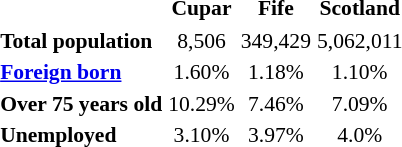<table class="toccolours" style="float: right; margin:0 0 0.5em 1em; font-size: 90%; text-align:center;">
<tr>
<th></th>
<th style="padding:2px;">Cupar</th>
<th style="padding:2px;">Fife</th>
<th style="padding:2px;">Scotland</th>
</tr>
<tr>
<th style="text-align:left;">Total population</th>
<td>8,506</td>
<td>349,429</td>
<td>5,062,011</td>
</tr>
<tr>
<th style="text-align:left;"><a href='#'>Foreign born</a></th>
<td>1.60%</td>
<td>1.18%</td>
<td>1.10%</td>
</tr>
<tr>
<th style="text-align:left;">Over 75 years old</th>
<td>10.29%</td>
<td>7.46%</td>
<td>7.09%</td>
</tr>
<tr>
<th style="text-align:left;">Unemployed</th>
<td>3.10%</td>
<td>3.97%</td>
<td>4.0%</td>
</tr>
</table>
